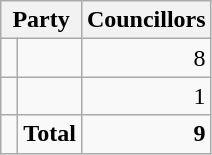<table class="wikitable">
<tr>
<th colspan="2">Party</th>
<th>Councillors</th>
</tr>
<tr>
<td> </td>
<td></td>
<td align=right>8</td>
</tr>
<tr>
<td> </td>
<td></td>
<td align=right>1</td>
</tr>
<tr>
<td></td>
<td><strong>Total</strong></td>
<td align=right><strong>9</strong></td>
</tr>
</table>
